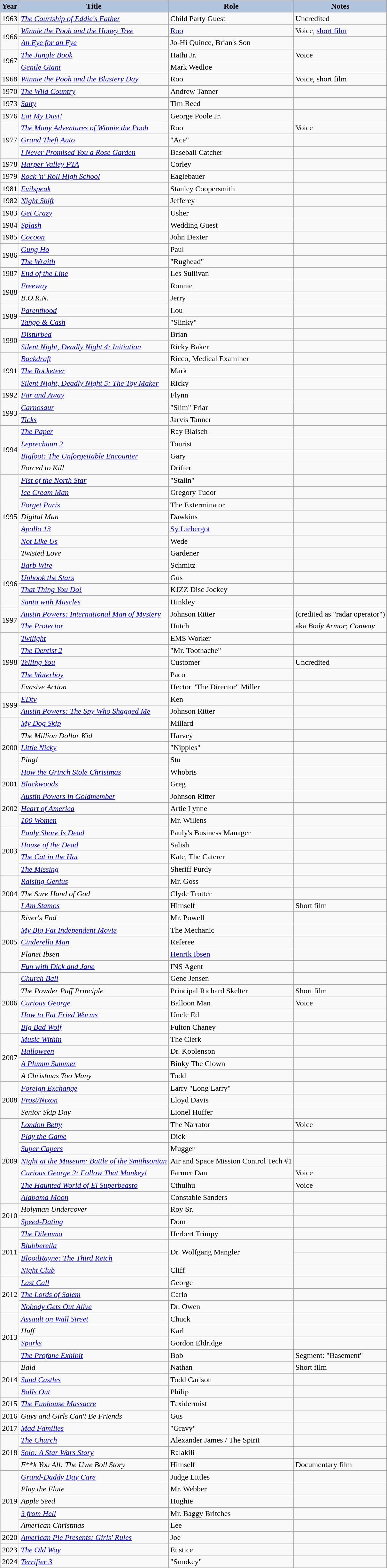<table class="wikitable sortable">
<tr>
<th style="background:#B0C4DE;">Year</th>
<th style="background:#B0C4DE;">Title</th>
<th style="background:#B0C4DE;">Role</th>
<th style="background:#B0C4DE;">Notes</th>
</tr>
<tr>
<td>1963</td>
<td><em><a href='#'>The Courtship of Eddie's Father</a></em></td>
<td>Child Party Guest</td>
<td>Uncredited</td>
</tr>
<tr>
<td rowspan="2">1966</td>
<td><em><a href='#'>Winnie the Pooh and the Honey Tree</a></em></td>
<td><a href='#'>Roo</a></td>
<td>Voice, <a href='#'>short film</a></td>
</tr>
<tr>
<td><em><a href='#'>An Eye for an Eye</a></em></td>
<td>Jo-Hi Quince, Brian's Son</td>
<td></td>
</tr>
<tr>
<td rowspan="2">1967</td>
<td><em><a href='#'>The Jungle Book</a></em></td>
<td>Hathi Jr.</td>
<td>Voice</td>
</tr>
<tr>
<td><em><a href='#'>Gentle Giant</a></em></td>
<td>Mark Wedloe</td>
<td></td>
</tr>
<tr>
<td>1968</td>
<td><em><a href='#'>Winnie the Pooh and the Blustery Day</a></em></td>
<td>Roo</td>
<td>Voice, short film</td>
</tr>
<tr>
<td>1970</td>
<td><em><a href='#'>The Wild Country</a></em></td>
<td>Andrew Tanner</td>
<td></td>
</tr>
<tr>
<td>1973</td>
<td><em><a href='#'>Salty</a></em></td>
<td>Tim Reed</td>
<td></td>
</tr>
<tr>
<td>1976</td>
<td><em><a href='#'>Eat My Dust!</a></em></td>
<td>George Poole Jr.</td>
<td></td>
</tr>
<tr>
<td rowspan="3">1977</td>
<td><em><a href='#'>The Many Adventures of Winnie the Pooh</a></em></td>
<td>Roo</td>
<td>Voice</td>
</tr>
<tr>
<td><em><a href='#'>Grand Theft Auto</a></em></td>
<td>"Ace"</td>
<td></td>
</tr>
<tr>
<td><em><a href='#'>I Never Promised You a Rose Garden</a></em></td>
<td>Baseball Catcher</td>
<td></td>
</tr>
<tr>
<td>1978</td>
<td><em><a href='#'>Harper Valley PTA</a></em></td>
<td>Corley</td>
</tr>
<tr>
<td>1979</td>
<td><em><a href='#'>Rock 'n' Roll High School</a></em></td>
<td>Eaglebauer</td>
<td></td>
</tr>
<tr>
<td>1981</td>
<td><em><a href='#'>Evilspeak</a></em></td>
<td>Stanley Coopersmith</td>
<td></td>
</tr>
<tr>
<td>1982</td>
<td><em><a href='#'>Night Shift</a></em></td>
<td>Jefferey</td>
<td></td>
</tr>
<tr>
<td>1983</td>
<td><em><a href='#'>Get Crazy</a></em></td>
<td>Usher</td>
<td></td>
</tr>
<tr>
<td>1984</td>
<td><em><a href='#'>Splash</a></em></td>
<td>Wedding Guest</td>
<td></td>
</tr>
<tr>
<td>1985</td>
<td><em><a href='#'>Cocoon</a></em></td>
<td>John Dexter</td>
<td></td>
</tr>
<tr>
<td rowspan="2">1986</td>
<td><em><a href='#'>Gung Ho</a></em></td>
<td>Paul</td>
<td></td>
</tr>
<tr>
<td><em><a href='#'>The Wraith</a></em></td>
<td>"Rughead"</td>
<td></td>
</tr>
<tr>
<td>1987</td>
<td><em><a href='#'>End of the Line</a></em></td>
<td>Les Sullivan</td>
<td></td>
</tr>
<tr>
<td rowspan="2">1988</td>
<td><em><a href='#'>Freeway</a></em></td>
<td>Ronnie</td>
<td></td>
</tr>
<tr>
<td><em>B.O.R.N.</em></td>
<td>Jerry</td>
<td></td>
</tr>
<tr>
<td rowspan="2">1989</td>
<td><em><a href='#'>Parenthood</a></em></td>
<td>Lou</td>
<td></td>
</tr>
<tr>
<td><em><a href='#'>Tango & Cash</a></em></td>
<td>"Slinky"</td>
<td></td>
</tr>
<tr>
<td rowspan="2">1990</td>
<td><em><a href='#'>Disturbed</a></em></td>
<td>Brian</td>
<td></td>
</tr>
<tr>
<td><em><a href='#'>Silent Night, Deadly Night 4: Initiation</a></em></td>
<td>Ricky Baker</td>
<td></td>
</tr>
<tr>
<td rowspan="3">1991</td>
<td><em><a href='#'>Backdraft</a></em></td>
<td>Ricco, Medical Examiner</td>
<td></td>
</tr>
<tr>
<td><em><a href='#'>The Rocketeer</a></em></td>
<td>Mark</td>
<td></td>
</tr>
<tr>
<td><em><a href='#'>Silent Night, Deadly Night 5: The Toy Maker</a></em></td>
<td>Ricky</td>
<td></td>
</tr>
<tr>
<td>1992</td>
<td><em><a href='#'>Far and Away</a></em></td>
<td>Flynn</td>
<td></td>
</tr>
<tr>
<td rowspan="2">1993</td>
<td><em><a href='#'>Carnosaur</a></em></td>
<td>"Slim" Friar</td>
<td></td>
</tr>
<tr>
<td><em><a href='#'>Ticks</a></em></td>
<td>Jarvis Tanner</td>
<td></td>
</tr>
<tr>
<td rowspan="4">1994</td>
<td><em><a href='#'>The Paper</a></em></td>
<td>Ray Blaisch</td>
<td></td>
</tr>
<tr>
<td><em><a href='#'>Leprechaun 2</a></em></td>
<td>Tourist</td>
<td></td>
</tr>
<tr>
<td><em><a href='#'>Bigfoot: The Unforgettable Encounter</a></em></td>
<td>Gary</td>
<td></td>
</tr>
<tr>
<td><em>Forced to Kill</em></td>
<td>Drifter</td>
<td></td>
</tr>
<tr>
<td rowspan="7">1995</td>
<td><em><a href='#'>Fist of the North Star</a></em></td>
<td>"Stalin"</td>
<td></td>
</tr>
<tr>
<td><em><a href='#'>Ice Cream Man</a></em></td>
<td>Gregory Tudor</td>
<td></td>
</tr>
<tr>
<td><em><a href='#'>Forget Paris</a></em></td>
<td>The Exterminator</td>
<td></td>
</tr>
<tr>
<td><em>Digital Man</em></td>
<td>Dawkins</td>
<td></td>
</tr>
<tr>
<td><em><a href='#'>Apollo 13</a></em></td>
<td><a href='#'>Sy Liebergot</a></td>
<td></td>
</tr>
<tr>
<td><em><a href='#'>Not Like Us</a></em></td>
<td>Wede</td>
<td></td>
</tr>
<tr>
<td><em>Twisted Love</em></td>
<td>Gardener</td>
<td></td>
</tr>
<tr>
<td rowspan="4">1996</td>
<td><em><a href='#'>Barb Wire</a></em></td>
<td>Schmitz</td>
<td></td>
</tr>
<tr>
<td><em><a href='#'>Unhook the Stars</a></em></td>
<td>Gus</td>
<td></td>
</tr>
<tr>
<td><em><a href='#'>That Thing You Do!</a></em></td>
<td>KJZZ Disc Jockey</td>
<td></td>
</tr>
<tr>
<td><em><a href='#'>Santa with Muscles</a></em></td>
<td>Hinkley</td>
<td></td>
</tr>
<tr>
<td rowspan="2">1997</td>
<td><em><a href='#'>Austin Powers: International Man of Mystery</a></em></td>
<td>Johnson Ritter</td>
<td>(credited as "radar operator")</td>
</tr>
<tr>
<td><em><a href='#'>The Protector</a></em></td>
<td>Hutch</td>
<td>aka <em>Body Armor</em>; <em>Conway</em></td>
</tr>
<tr>
<td rowspan="5">1998</td>
<td><em><a href='#'>Twilight</a></em></td>
<td>EMS Worker</td>
<td></td>
</tr>
<tr>
<td><em><a href='#'>The Dentist 2</a></em></td>
<td>"Mr. Toothache"</td>
<td></td>
</tr>
<tr>
<td><em><a href='#'>Telling You</a></em></td>
<td>Customer</td>
<td>Uncredited</td>
</tr>
<tr>
<td><em><a href='#'>The Waterboy</a></em></td>
<td>Paco</td>
<td></td>
</tr>
<tr>
<td><em>Evasive Action</em></td>
<td>Hector "The Director" Miller</td>
<td></td>
</tr>
<tr>
<td rowspan="2">1999</td>
<td><em><a href='#'>EDtv</a></em></td>
<td>Ken</td>
<td></td>
</tr>
<tr>
<td><em><a href='#'>Austin Powers: The Spy Who Shagged Me</a></em></td>
<td>Johnson Ritter</td>
<td></td>
</tr>
<tr>
<td rowspan="5">2000</td>
<td><em><a href='#'>My Dog Skip</a></em></td>
<td>Millard</td>
<td></td>
</tr>
<tr>
<td><em>The Million Dollar Kid</em></td>
<td>Harvey</td>
<td></td>
</tr>
<tr>
<td><em><a href='#'>Little Nicky</a></em></td>
<td>"Nipples"</td>
<td></td>
</tr>
<tr>
<td><em>Ping!</em></td>
<td>Stu</td>
<td></td>
</tr>
<tr>
<td><em><a href='#'>How the Grinch Stole Christmas</a></em></td>
<td>Whobris</td>
<td></td>
</tr>
<tr>
<td>2001</td>
<td><em><a href='#'>Blackwoods</a></em></td>
<td>Greg</td>
<td></td>
</tr>
<tr>
<td rowspan="3">2002</td>
<td><em><a href='#'>Austin Powers in Goldmember</a></em></td>
<td>Johnson Ritter</td>
<td></td>
</tr>
<tr>
<td><em><a href='#'>Heart of America</a></em></td>
<td>Artie Lynne</td>
<td></td>
</tr>
<tr>
<td><em><a href='#'>100 Women</a></em></td>
<td>Mr. Willens</td>
<td></td>
</tr>
<tr>
<td rowspan="4">2003</td>
<td><em><a href='#'>Pauly Shore Is Dead</a></em></td>
<td>Pauly's Business Manager</td>
<td></td>
</tr>
<tr>
<td><em><a href='#'>House of the Dead</a></em></td>
<td>Salish</td>
<td></td>
</tr>
<tr>
<td><em><a href='#'>The Cat in the Hat</a></em></td>
<td>Kate, The Caterer</td>
<td></td>
</tr>
<tr>
<td><em><a href='#'>The Missing</a></em></td>
<td>Sheriff Purdy</td>
<td></td>
</tr>
<tr>
<td rowspan="3">2004</td>
<td><em><a href='#'>Raising Genius</a></em></td>
<td>Mr. Goss</td>
<td></td>
</tr>
<tr>
<td><em>The Sure Hand of God</em></td>
<td>Clyde Trotter</td>
<td></td>
</tr>
<tr>
<td><em><a href='#'>I Am Stamos</a></em></td>
<td>Himself</td>
<td>Short film</td>
</tr>
<tr>
<td rowspan="5">2005</td>
<td><em>River's End</em></td>
<td>Mr. Powell</td>
<td></td>
</tr>
<tr>
<td><em><a href='#'>My Big Fat Independent Movie</a></em></td>
<td>The Mechanic</td>
<td></td>
</tr>
<tr>
<td><em><a href='#'>Cinderella Man</a></em></td>
<td>Referee</td>
<td></td>
</tr>
<tr>
<td><em>Planet Ibsen</em></td>
<td><a href='#'>Henrik Ibsen</a></td>
<td></td>
</tr>
<tr>
<td><em><a href='#'>Fun with Dick and Jane</a></em></td>
<td>INS Agent</td>
<td></td>
</tr>
<tr>
<td rowspan="5">2006</td>
<td><em><a href='#'>Church Ball</a></em></td>
<td>Gene Jensen</td>
<td></td>
</tr>
<tr>
<td><em>The Powder Puff Principle</em></td>
<td>Principal Richard Skelter</td>
<td>Short film</td>
</tr>
<tr>
<td><em><a href='#'>Curious George</a></em></td>
<td>Balloon Man</td>
<td>Voice</td>
</tr>
<tr>
<td><em><a href='#'>How to Eat Fried Worms</a></em></td>
<td>Uncle Ed</td>
<td></td>
</tr>
<tr>
<td><em><a href='#'>Big Bad Wolf</a></em></td>
<td>Fulton Chaney</td>
<td></td>
</tr>
<tr>
<td rowspan="4">2007</td>
<td><em><a href='#'>Music Within</a></em></td>
<td>The Clerk</td>
<td></td>
</tr>
<tr>
<td><em><a href='#'>Halloween</a></em></td>
<td>Dr. Koplenson</td>
<td></td>
</tr>
<tr>
<td><em><a href='#'>A Plumm Summer</a></em></td>
<td>Binky The Clown</td>
<td></td>
</tr>
<tr>
<td><em>A Christmas Too Many</em></td>
<td>Todd</td>
<td></td>
</tr>
<tr>
<td rowspan="3">2008</td>
<td><em><a href='#'>Foreign Exchange</a></em></td>
<td>Larry "Long Larry"</td>
<td></td>
</tr>
<tr>
<td><em><a href='#'>Frost/Nixon</a></em></td>
<td>Lloyd Davis</td>
<td></td>
</tr>
<tr>
<td><em>Senior Skip Day</em></td>
<td>Lionel Huffer</td>
<td></td>
</tr>
<tr>
<td rowspan="7">2009</td>
<td><em><a href='#'>London Betty</a></em></td>
<td>The Narrator</td>
<td>Voice</td>
</tr>
<tr>
<td><em><a href='#'>Play the Game</a></em></td>
<td>Dick</td>
<td></td>
</tr>
<tr>
<td><em><a href='#'>Super Capers</a></em></td>
<td>Mugger</td>
<td></td>
</tr>
<tr>
<td><em><a href='#'>Night at the Museum: Battle of the Smithsonian</a></em></td>
<td>Air and Space Mission Control Tech #1</td>
<td></td>
</tr>
<tr>
<td><em><a href='#'>Curious George 2: Follow That Monkey!</a></em></td>
<td>Farmer Dan</td>
<td>Voice</td>
</tr>
<tr>
<td><em><a href='#'>The Haunted World of El Superbeasto</a></em></td>
<td>Cthulhu</td>
<td>Voice</td>
</tr>
<tr>
<td><em><a href='#'>Alabama Moon</a></em></td>
<td>Constable Sanders</td>
<td></td>
</tr>
<tr>
<td rowspan="2">2010</td>
<td><em>Holyman Undercover</em></td>
<td>Roy Sr.</td>
<td></td>
</tr>
<tr>
<td><em><a href='#'>Speed-Dating</a></em></td>
<td>Dom</td>
<td></td>
</tr>
<tr>
<td rowspan="4">2011</td>
<td><em><a href='#'>The Dilemma</a></em></td>
<td>Herbert Trimpy</td>
<td></td>
</tr>
<tr>
<td><em><a href='#'>Blubberella</a></em></td>
<td rowspan="2">Dr. Wolfgang Mangler</td>
<td></td>
</tr>
<tr>
<td><em><a href='#'>BloodRayne: The Third Reich</a></em></td>
<td></td>
</tr>
<tr>
<td><em><a href='#'>Night Club</a></em></td>
<td>Cliff</td>
<td></td>
</tr>
<tr>
<td rowspan="3">2012</td>
<td><em><a href='#'>Last Call</a></em></td>
<td>George</td>
<td></td>
</tr>
<tr>
<td><em><a href='#'>The Lords of Salem</a></em></td>
<td>Carlo</td>
<td></td>
</tr>
<tr>
<td><em><a href='#'>Nobody Gets Out Alive</a></em></td>
<td>Dr. Owen</td>
<td></td>
</tr>
<tr>
<td rowspan="4">2013</td>
<td><em><a href='#'>Assault on Wall Street</a></em></td>
<td>Chuck</td>
<td></td>
</tr>
<tr>
<td><em>Huff</em></td>
<td>Karl</td>
<td></td>
</tr>
<tr>
<td><em><a href='#'>Sparks</a></em></td>
<td>Gordon Eldridge</td>
<td></td>
</tr>
<tr>
<td><em><a href='#'>The Profane Exhibit</a></em></td>
<td>Bob</td>
<td>Segment: "Basement"</td>
</tr>
<tr>
<td rowspan="3">2014</td>
<td><em>Bald</em></td>
<td>Nathan</td>
<td>Short film</td>
</tr>
<tr>
<td><em><a href='#'>Sand Castles</a></em></td>
<td>Todd Carlson</td>
<td></td>
</tr>
<tr>
<td><em><a href='#'>Balls Out</a></em></td>
<td>Philip</td>
<td></td>
</tr>
<tr>
<td>2015</td>
<td><em><a href='#'>The Funhouse Massacre</a></em></td>
<td>Taxidermist</td>
<td></td>
</tr>
<tr>
<td>2016</td>
<td><em>Guys and Girls Can't Be Friends</em></td>
<td>Gus</td>
<td></td>
</tr>
<tr>
<td>2017</td>
<td><em><a href='#'>Mad Families</a></em></td>
<td>"Gravy"</td>
<td></td>
</tr>
<tr>
<td rowspan="3">2018</td>
<td><em><a href='#'>The Church</a></em></td>
<td>Alexander James / The Spirit</td>
<td></td>
</tr>
<tr>
<td><em><a href='#'>Solo: A Star Wars Story</a></em></td>
<td>Ralakili</td>
<td></td>
</tr>
<tr>
<td><em>F**k You All: The Uwe Boll Story</em></td>
<td>Himself</td>
<td>Documentary film</td>
</tr>
<tr>
<td rowspan="5">2019</td>
<td><em><a href='#'>Grand-Daddy Day Care</a></em></td>
<td>Judge Littles</td>
<td></td>
</tr>
<tr>
<td><em>Play the Flute</em></td>
<td>Mr. Webber</td>
<td></td>
</tr>
<tr>
<td><em>Apple Seed</em></td>
<td>Hughie</td>
<td></td>
</tr>
<tr>
<td><em><a href='#'>3 from Hell</a></em></td>
<td>Mr. Baggy Britches</td>
<td></td>
</tr>
<tr>
<td><em>American Christmas</em></td>
<td>Lee</td>
<td></td>
</tr>
<tr>
<td>2020</td>
<td><em><a href='#'>American Pie Presents: Girls' Rules</a></em></td>
<td>Joe</td>
<td></td>
</tr>
<tr>
<td>2023</td>
<td><em><a href='#'>The Old Way</a></em></td>
<td>Eustice</td>
<td></td>
</tr>
<tr>
<td>2024</td>
<td><em><a href='#'>Terrifier 3</a></em></td>
<td>"Smokey"</td>
<td></td>
</tr>
</table>
